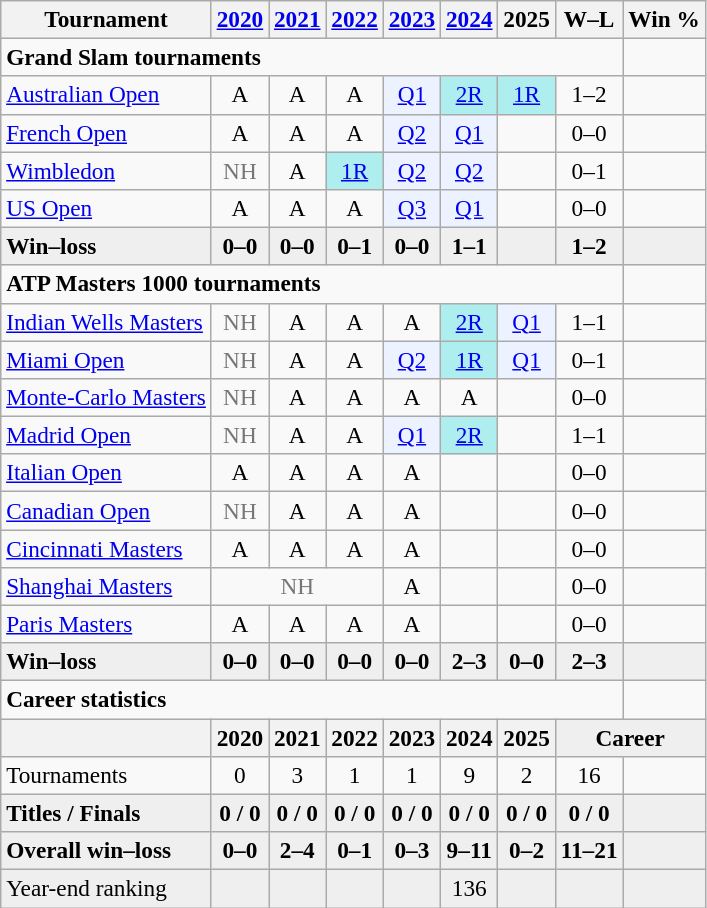<table class=wikitable style=text-align:center;font-size:97%>
<tr>
<th>Tournament</th>
<th><a href='#'>2020</a></th>
<th><a href='#'>2021</a></th>
<th><a href='#'>2022</a></th>
<th><a href='#'>2023</a></th>
<th><a href='#'>2024</a></th>
<th>2025</th>
<th>W–L</th>
<th>Win %</th>
</tr>
<tr>
<td colspan="8" style="text-align:left"><strong>Grand Slam tournaments</strong></td>
<td></td>
</tr>
<tr>
<td style=text-align:left><a href='#'>Australian Open</a></td>
<td>A</td>
<td>A</td>
<td>A</td>
<td bgcolor= ecf2ff><a href='#'>Q1</a></td>
<td bgcolor=afeeee><a href='#'>2R</a></td>
<td bgcolor=afeeee><a href='#'>1R</a></td>
<td>1–2</td>
<td></td>
</tr>
<tr>
<td style=text-align:left><a href='#'>French Open</a></td>
<td>A</td>
<td>A</td>
<td>A</td>
<td bgcolor= ecf2ff><a href='#'>Q2</a></td>
<td bgcolor= ecf2ff><a href='#'>Q1</a></td>
<td></td>
<td>0–0</td>
<td></td>
</tr>
<tr>
<td style=text-align:left><a href='#'>Wimbledon</a></td>
<td style=color:#767676>NH</td>
<td>A</td>
<td bgcolor=afeeee><a href='#'>1R</a></td>
<td bgcolor=ecf2ff><a href='#'>Q2</a></td>
<td bgcolor=ecf2ff><a href='#'>Q2</a></td>
<td></td>
<td>0–1</td>
<td></td>
</tr>
<tr>
<td style=text-align:left><a href='#'>US Open</a></td>
<td>A</td>
<td>A</td>
<td>A</td>
<td bgcolor=ecf2ff><a href='#'>Q3</a></td>
<td bgcolor=ecf2ff><a href='#'>Q1</a></td>
<td></td>
<td>0–0</td>
<td></td>
</tr>
<tr style=font-weight:bold;background:#efefef>
<td style=text-align:left>Win–loss</td>
<td>0–0</td>
<td>0–0</td>
<td>0–1</td>
<td>0–0</td>
<td>1–1</td>
<td></td>
<td>1–2</td>
<td><strong>  </strong></td>
</tr>
<tr>
<td colspan="8" style="text-align:left"><strong>ATP Masters 1000 tournaments</strong></td>
<td></td>
</tr>
<tr>
<td style=text-align:left><a href='#'>Indian Wells Masters</a></td>
<td style=color:#767676>NH</td>
<td>A</td>
<td>A</td>
<td>A</td>
<td bgcolor=afeeee><a href='#'>2R</a></td>
<td bgcolor= ecf2ff><a href='#'>Q1</a></td>
<td>1–1</td>
<td></td>
</tr>
<tr>
<td style=text-align:left><a href='#'>Miami Open</a></td>
<td style=color:#767676>NH</td>
<td>A</td>
<td>A</td>
<td bgcolor= ecf2ff><a href='#'>Q2</a></td>
<td bgcolor=afeeee><a href='#'>1R</a></td>
<td bgcolor= ecf2ff><a href='#'>Q1</a></td>
<td>0–1</td>
<td></td>
</tr>
<tr>
<td style=text-align:left><a href='#'>Monte-Carlo Masters</a></td>
<td style=color:#767676>NH</td>
<td>A</td>
<td>A</td>
<td>A</td>
<td>A</td>
<td></td>
<td>0–0</td>
<td></td>
</tr>
<tr>
<td style=text-align:left><a href='#'>Madrid Open</a></td>
<td style=color:#767676>NH</td>
<td>A</td>
<td>A</td>
<td bgcolor= ecf2ff><a href='#'>Q1</a></td>
<td bgcolor=afeeee><a href='#'>2R</a></td>
<td></td>
<td>1–1</td>
<td></td>
</tr>
<tr>
<td style=text-align:left><a href='#'>Italian Open</a></td>
<td>A</td>
<td>A</td>
<td>A</td>
<td>A</td>
<td></td>
<td></td>
<td>0–0</td>
<td></td>
</tr>
<tr>
<td style=text-align:left><a href='#'>Canadian Open</a></td>
<td style=color:#767676>NH</td>
<td>A</td>
<td>A</td>
<td>A</td>
<td></td>
<td></td>
<td>0–0</td>
<td></td>
</tr>
<tr>
<td style=text-align:left><a href='#'>Cincinnati Masters</a></td>
<td>A</td>
<td>A</td>
<td>A</td>
<td>A</td>
<td></td>
<td></td>
<td>0–0</td>
<td></td>
</tr>
<tr>
<td style=text-align:left><a href='#'>Shanghai Masters</a></td>
<td colspan="3" style="color:#767676">NH</td>
<td>A</td>
<td></td>
<td></td>
<td>0–0</td>
<td></td>
</tr>
<tr>
<td style=text-align:left><a href='#'>Paris Masters</a></td>
<td>A</td>
<td>A</td>
<td>A</td>
<td>A</td>
<td></td>
<td></td>
<td>0–0</td>
<td></td>
</tr>
<tr style=font-weight:bold;background:#efefef>
<td style=text-align:left>Win–loss</td>
<td>0–0</td>
<td>0–0</td>
<td>0–0</td>
<td>0–0</td>
<td>2–3</td>
<td>0–0</td>
<td>2–3</td>
<td><strong>  </strong></td>
</tr>
<tr>
<td colspan="8" style="text-align:left"><strong>Career statistics</strong></td>
<td></td>
</tr>
<tr>
<th></th>
<th>2020</th>
<th>2021</th>
<th>2022</th>
<th>2023</th>
<th>2024</th>
<th>2025</th>
<td colspan=2 bgcolor=efefef style=font-weight:bold>Career</td>
</tr>
<tr style=background:efefef>
<td style=text-align:left>Tournaments</td>
<td>0</td>
<td>3</td>
<td>1</td>
<td>1</td>
<td>9</td>
<td>2</td>
<td>16</td>
<td></td>
</tr>
<tr style=font-weight:bold;background:#efefef>
<td style=text-align:left>Titles / Finals</td>
<td>0 / 0</td>
<td>0 / 0</td>
<td>0 / 0</td>
<td>0 / 0</td>
<td>0 / 0</td>
<td>0 / 0</td>
<td>0 / 0</td>
<td></td>
</tr>
<tr style=font-weight:bold;background:#efefef>
<td style=text-align:left>Overall win–loss</td>
<td>0–0</td>
<td>2–4</td>
<td>0–1</td>
<td>0–3</td>
<td>9–11</td>
<td>0–2</td>
<td>11–21</td>
<td><strong>  </strong></td>
</tr>
<tr style=background:#efefef>
<td style=text-align:left>Year-end ranking</td>
<td></td>
<td></td>
<td></td>
<td></td>
<td>136</td>
<td></td>
<td></td>
<td></td>
</tr>
</table>
